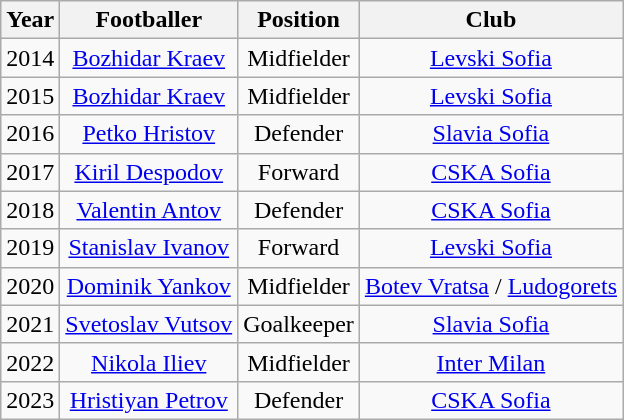<table class="wikitable" | border="1" cellspacing="0" cellpadding="4">
<tr>
<th>Year</th>
<th>Footballer</th>
<th>Position</th>
<th>Club</th>
</tr>
<tr align="center">
<td>2014</td>
<td><a href='#'>Bozhidar Kraev</a></td>
<td>Midfielder</td>
<td> <a href='#'>Levski Sofia</a></td>
</tr>
<tr align="center">
<td>2015</td>
<td><a href='#'>Bozhidar Kraev</a></td>
<td>Midfielder</td>
<td> <a href='#'>Levski Sofia</a></td>
</tr>
<tr align="center">
<td>2016</td>
<td><a href='#'>Petko Hristov</a></td>
<td>Defender</td>
<td> <a href='#'>Slavia Sofia</a></td>
</tr>
<tr align="center">
<td>2017</td>
<td><a href='#'>Kiril Despodov</a></td>
<td>Forward</td>
<td> <a href='#'>CSKA Sofia</a></td>
</tr>
<tr align="center">
<td>2018</td>
<td><a href='#'>Valentin Antov</a></td>
<td>Defender</td>
<td> <a href='#'>CSKA Sofia</a></td>
</tr>
<tr align="center">
<td>2019</td>
<td><a href='#'>Stanislav Ivanov</a></td>
<td>Forward</td>
<td> <a href='#'>Levski Sofia</a></td>
</tr>
<tr align="center">
<td>2020</td>
<td><a href='#'>Dominik Yankov</a></td>
<td>Midfielder</td>
<td> <a href='#'>Botev Vratsa</a> / <a href='#'>Ludogorets</a></td>
</tr>
<tr align="center">
<td>2021</td>
<td><a href='#'>Svetoslav Vutsov</a></td>
<td>Goalkeeper</td>
<td> <a href='#'>Slavia Sofia</a></td>
</tr>
<tr align="center">
<td>2022</td>
<td><a href='#'>Nikola Iliev</a></td>
<td>Midfielder</td>
<td> <a href='#'>Inter Milan</a></td>
</tr>
<tr align="center">
<td>2023</td>
<td><a href='#'>Hristiyan Petrov</a></td>
<td>Defender</td>
<td> <a href='#'>CSKA Sofia</a></td>
</tr>
</table>
